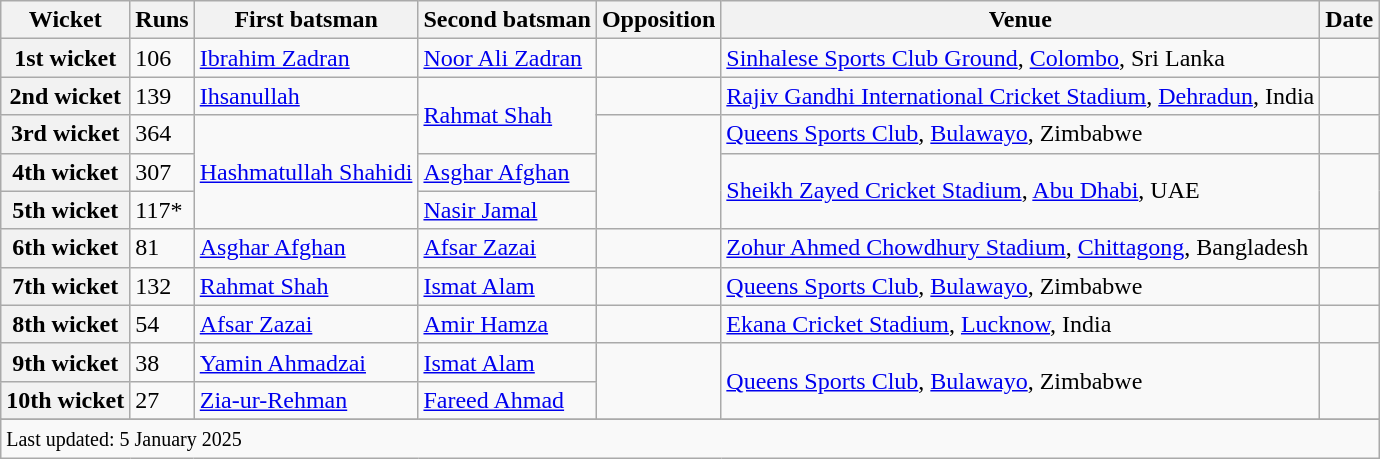<table class="wikitable plainrowheaders sortable">
<tr>
<th scope=col>Wicket</th>
<th scope=col>Runs</th>
<th scope=col>First batsman</th>
<th scope=col>Second batsman</th>
<th scope=col>Opposition</th>
<th scope=col>Venue</th>
<th scope=col>Date</th>
</tr>
<tr>
<th>1st wicket</th>
<td>106</td>
<td><a href='#'>Ibrahim Zadran</a></td>
<td><a href='#'>Noor Ali Zadran</a></td>
<td></td>
<td><a href='#'>Sinhalese Sports Club Ground</a>, <a href='#'>Colombo</a>, Sri Lanka</td>
<td></td>
</tr>
<tr>
<th>2nd wicket</th>
<td>139</td>
<td><a href='#'>Ihsanullah</a></td>
<td rowspan=2><a href='#'>Rahmat Shah</a></td>
<td></td>
<td><a href='#'>Rajiv Gandhi International Cricket Stadium</a>, <a href='#'>Dehradun</a>, India</td>
<td></td>
</tr>
<tr>
<th>3rd wicket</th>
<td>364</td>
<td rowspan=3><a href='#'>Hashmatullah Shahidi</a></td>
<td rowspan=3></td>
<td><a href='#'>Queens Sports Club</a>, <a href='#'>Bulawayo</a>, Zimbabwe</td>
<td></td>
</tr>
<tr>
<th>4th wicket</th>
<td>307</td>
<td><a href='#'>Asghar Afghan</a></td>
<td rowspan=2><a href='#'>Sheikh Zayed Cricket Stadium</a>, <a href='#'>Abu Dhabi</a>, UAE</td>
<td rowspan=2></td>
</tr>
<tr>
<th>5th wicket</th>
<td>117*</td>
<td><a href='#'>Nasir Jamal</a></td>
</tr>
<tr>
<th>6th wicket</th>
<td>81</td>
<td><a href='#'>Asghar Afghan</a></td>
<td><a href='#'>Afsar Zazai</a></td>
<td></td>
<td><a href='#'>Zohur Ahmed Chowdhury Stadium</a>, <a href='#'>Chittagong</a>, Bangladesh</td>
<td></td>
</tr>
<tr>
<th>7th wicket</th>
<td>132</td>
<td><a href='#'>Rahmat Shah</a></td>
<td><a href='#'>Ismat Alam</a></td>
<td></td>
<td><a href='#'>Queens Sports Club</a>, <a href='#'>Bulawayo</a>, Zimbabwe</td>
<td></td>
</tr>
<tr>
<th>8th wicket</th>
<td>54</td>
<td><a href='#'>Afsar Zazai</a></td>
<td><a href='#'>Amir Hamza</a></td>
<td></td>
<td><a href='#'>Ekana Cricket Stadium</a>, <a href='#'>Lucknow</a>, India</td>
<td></td>
</tr>
<tr>
<th>9th wicket</th>
<td>38</td>
<td><a href='#'>Yamin Ahmadzai</a></td>
<td><a href='#'>Ismat Alam</a></td>
<td rowspan=2></td>
<td rowspan=2><a href='#'>Queens Sports Club</a>, <a href='#'>Bulawayo</a>, Zimbabwe</td>
<td rowspan=2></td>
</tr>
<tr>
<th>10th wicket</th>
<td>27</td>
<td><a href='#'>Zia-ur-Rehman</a></td>
<td><a href='#'>Fareed Ahmad</a></td>
</tr>
<tr>
</tr>
<tr class=sortbottom>
<td colspan=7><small>Last updated: 5 January 2025</small></td>
</tr>
</table>
